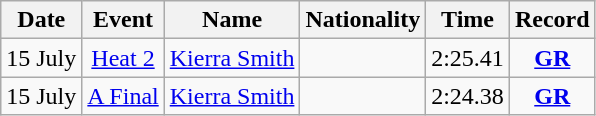<table class="wikitable" style=text-align:center>
<tr>
<th>Date</th>
<th>Event</th>
<th>Name</th>
<th>Nationality</th>
<th>Time</th>
<th>Record</th>
</tr>
<tr>
<td>15 July</td>
<td><a href='#'>Heat 2</a></td>
<td align=left><a href='#'>Kierra Smith</a></td>
<td align=left></td>
<td>2:25.41</td>
<td><strong><a href='#'>GR</a></strong></td>
</tr>
<tr>
<td>15 July</td>
<td><a href='#'>A Final</a></td>
<td align=left><a href='#'>Kierra Smith</a></td>
<td align=left></td>
<td>2:24.38</td>
<td><strong><a href='#'>GR</a></strong></td>
</tr>
</table>
